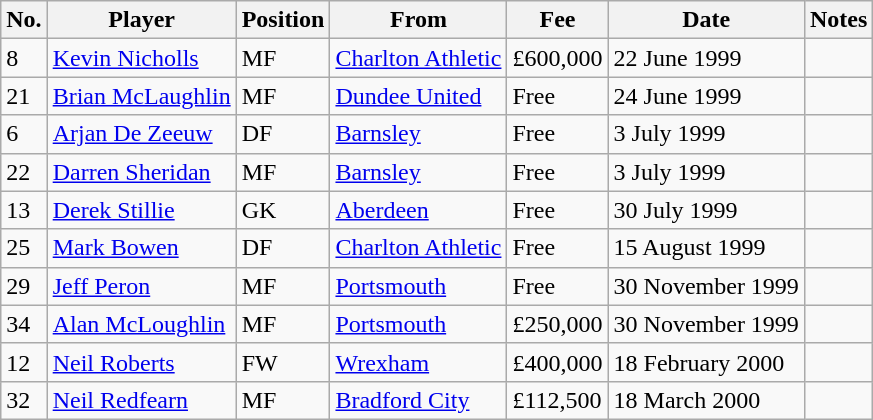<table class="wikitable">
<tr>
<th>No.</th>
<th>Player</th>
<th>Position</th>
<th>From</th>
<th>Fee</th>
<th>Date</th>
<th>Notes</th>
</tr>
<tr>
<td>8</td>
<td><a href='#'>Kevin Nicholls</a></td>
<td>MF</td>
<td><a href='#'>Charlton Athletic</a></td>
<td>£600,000</td>
<td>22 June 1999</td>
<td></td>
</tr>
<tr>
<td>21</td>
<td><a href='#'>Brian McLaughlin</a></td>
<td>MF</td>
<td><a href='#'>Dundee United</a></td>
<td>Free</td>
<td>24 June 1999</td>
<td></td>
</tr>
<tr>
<td>6</td>
<td><a href='#'>Arjan De Zeeuw</a></td>
<td>DF</td>
<td><a href='#'>Barnsley</a></td>
<td>Free</td>
<td>3 July 1999</td>
<td></td>
</tr>
<tr>
<td>22</td>
<td><a href='#'>Darren Sheridan</a></td>
<td>MF</td>
<td><a href='#'>Barnsley</a></td>
<td>Free</td>
<td>3 July 1999</td>
<td></td>
</tr>
<tr>
<td>13</td>
<td><a href='#'>Derek Stillie</a></td>
<td>GK</td>
<td><a href='#'>Aberdeen</a></td>
<td>Free</td>
<td>30 July 1999</td>
<td></td>
</tr>
<tr>
<td>25</td>
<td><a href='#'>Mark Bowen</a></td>
<td>DF</td>
<td><a href='#'>Charlton Athletic</a></td>
<td>Free</td>
<td>15 August 1999</td>
<td></td>
</tr>
<tr>
<td>29</td>
<td><a href='#'>Jeff Peron</a></td>
<td>MF</td>
<td><a href='#'>Portsmouth</a></td>
<td>Free</td>
<td>30 November 1999</td>
<td></td>
</tr>
<tr>
<td>34</td>
<td><a href='#'>Alan McLoughlin</a></td>
<td>MF</td>
<td><a href='#'>Portsmouth</a></td>
<td>£250,000</td>
<td>30 November 1999</td>
<td></td>
</tr>
<tr>
<td>12</td>
<td><a href='#'>Neil Roberts</a></td>
<td>FW</td>
<td><a href='#'>Wrexham</a></td>
<td>£400,000</td>
<td>18 February 2000</td>
<td></td>
</tr>
<tr>
<td>32</td>
<td><a href='#'>Neil Redfearn</a></td>
<td>MF</td>
<td><a href='#'>Bradford City</a></td>
<td>£112,500</td>
<td>18 March 2000</td>
<td></td>
</tr>
</table>
